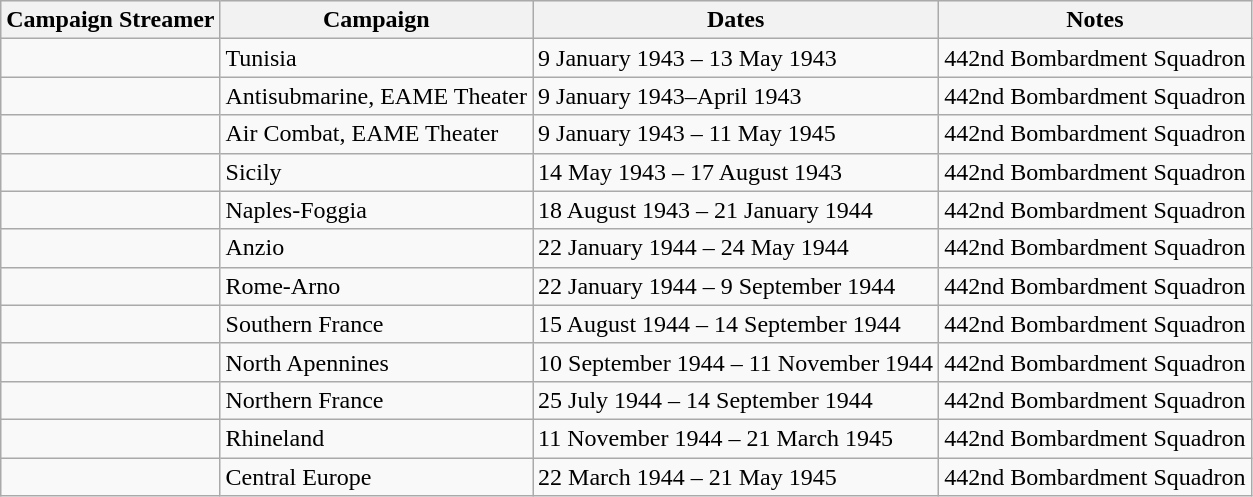<table class="wikitable">
<tr style="background:#efefef;">
<th>Campaign Streamer</th>
<th>Campaign</th>
<th>Dates</th>
<th>Notes</th>
</tr>
<tr>
<td></td>
<td>Tunisia</td>
<td>9 January 1943 – 13 May 1943</td>
<td>442nd Bombardment Squadron</td>
</tr>
<tr>
<td></td>
<td>Antisubmarine, EAME Theater</td>
<td>9 January 1943–April 1943</td>
<td>442nd Bombardment Squadron</td>
</tr>
<tr>
<td></td>
<td>Air Combat, EAME Theater</td>
<td>9 January 1943 – 11 May 1945</td>
<td>442nd Bombardment Squadron</td>
</tr>
<tr>
<td></td>
<td>Sicily</td>
<td>14 May 1943 – 17 August 1943</td>
<td>442nd Bombardment Squadron</td>
</tr>
<tr>
<td></td>
<td>Naples-Foggia</td>
<td>18 August 1943 – 21 January 1944</td>
<td>442nd Bombardment Squadron</td>
</tr>
<tr>
<td></td>
<td>Anzio</td>
<td>22 January 1944 – 24 May 1944</td>
<td>442nd Bombardment Squadron</td>
</tr>
<tr>
<td></td>
<td>Rome-Arno</td>
<td>22 January 1944 – 9 September 1944</td>
<td>442nd Bombardment Squadron</td>
</tr>
<tr>
<td></td>
<td>Southern France</td>
<td>15 August 1944 – 14 September 1944</td>
<td>442nd Bombardment Squadron</td>
</tr>
<tr>
<td></td>
<td>North Apennines</td>
<td>10 September 1944 – 11 November 1944</td>
<td>442nd Bombardment Squadron</td>
</tr>
<tr>
<td></td>
<td>Northern France</td>
<td>25 July 1944 – 14 September 1944</td>
<td>442nd Bombardment Squadron</td>
</tr>
<tr>
<td></td>
<td>Rhineland</td>
<td>11 November 1944 – 21 March 1945</td>
<td>442nd Bombardment Squadron</td>
</tr>
<tr>
<td></td>
<td>Central Europe</td>
<td>22 March 1944 – 21 May 1945</td>
<td>442nd Bombardment Squadron</td>
</tr>
</table>
